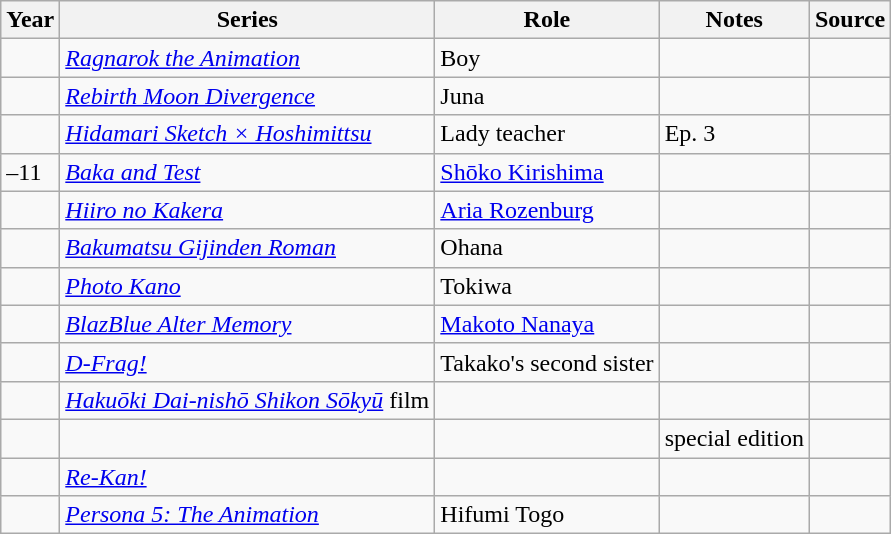<table class="wikitable sortable plainrowheaders">
<tr>
<th>Year</th>
<th>Series</th>
<th>Role </th>
<th class="unsortable">Notes </th>
<th class="unsortable">Source</th>
</tr>
<tr>
<td></td>
<td><em><a href='#'>Ragnarok the Animation</a></em></td>
<td>Boy</td>
<td> </td>
<td> </td>
</tr>
<tr>
<td></td>
<td><em><a href='#'>Rebirth Moon Divergence</a></em></td>
<td>Juna </td>
<td> </td>
<td> </td>
</tr>
<tr>
<td></td>
<td><em><a href='#'>Hidamari Sketch × Hoshimittsu</a></em></td>
<td>Lady teacher</td>
<td>Ep. 3</td>
<td> </td>
</tr>
<tr>
<td>–11</td>
<td><em><a href='#'>Baka and Test</a></em></td>
<td><a href='#'>Shōko Kirishima</a></td>
<td> </td>
<td> </td>
</tr>
<tr>
<td></td>
<td><em><a href='#'>Hiiro no Kakera</a></em></td>
<td><a href='#'>Aria Rozenburg</a></td>
<td> </td>
<td></td>
</tr>
<tr>
<td></td>
<td><em><a href='#'>Bakumatsu Gijinden Roman</a></em></td>
<td>Ohana</td>
<td> </td>
<td> </td>
</tr>
<tr>
<td></td>
<td><em><a href='#'>Photo Kano</a></em></td>
<td>Tokiwa</td>
<td> </td>
<td> </td>
</tr>
<tr>
<td></td>
<td><em><a href='#'>BlazBlue Alter Memory</a></em></td>
<td><a href='#'>Makoto Nanaya</a></td>
<td> </td>
<td></td>
</tr>
<tr>
<td></td>
<td><em><a href='#'>D-Frag!</a></em></td>
<td>Takako's second sister</td>
<td> </td>
<td> </td>
</tr>
<tr>
<td></td>
<td><em><a href='#'>Hakuōki Dai-nishō Shikon Sōkyū</a></em> film</td>
<td> </td>
<td> </td>
<td> </td>
</tr>
<tr>
<td></td>
<td><em></em></td>
<td> </td>
<td>special edition</td>
<td> </td>
</tr>
<tr>
<td></td>
<td><em><a href='#'>Re-Kan!</a></em></td>
<td> </td>
<td> </td>
<td> </td>
</tr>
<tr>
<td></td>
<td><em><a href='#'>Persona 5: The Animation</a></em></td>
<td>Hifumi Togo</td>
<td></td>
<td> </td>
</tr>
</table>
